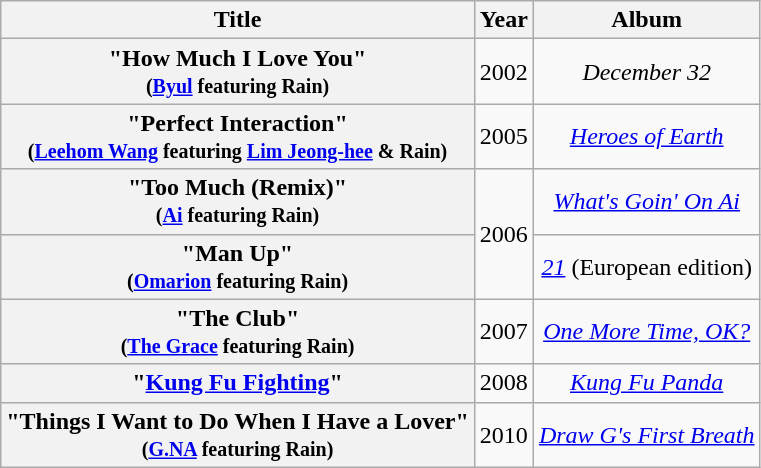<table class="wikitable plainrowheaders" style="text-align:center">
<tr>
<th scope="col">Title</th>
<th scope="col">Year</th>
<th scope="col">Album</th>
</tr>
<tr>
<th scope="row">"How Much I Love You"<br><small>(<a href='#'>Byul</a> featuring Rain)</small></th>
<td>2002</td>
<td><em>December 32</em></td>
</tr>
<tr>
<th scope="row">"Perfect Interaction"<br><small>(<a href='#'>Leehom Wang</a> featuring <a href='#'>Lim Jeong-hee</a> & Rain)</small></th>
<td>2005</td>
<td><em><a href='#'>Heroes of Earth</a></em></td>
</tr>
<tr>
<th scope="row">"Too Much (Remix)"<br><small>(<a href='#'>Ai</a> featuring Rain)</small></th>
<td rowspan="2">2006</td>
<td><em><a href='#'>What's Goin' On Ai</a></em></td>
</tr>
<tr>
<th scope="row">"Man Up"<br><small>(<a href='#'>Omarion</a> featuring Rain)</small></th>
<td><em><a href='#'>21</a></em> (European edition)</td>
</tr>
<tr>
<th scope="row">"The Club"<br><small>(<a href='#'>The Grace</a> featuring Rain)</small></th>
<td>2007</td>
<td><em><a href='#'>One More Time, OK?</a></em></td>
</tr>
<tr>
<th scope="row">"<a href='#'>Kung Fu Fighting</a>"</th>
<td>2008</td>
<td><em><a href='#'>Kung Fu Panda</a></em></td>
</tr>
<tr>
<th scope="row">"Things I Want to Do When I Have a Lover"<br><small>(<a href='#'>G.NA</a> featuring Rain)</small></th>
<td>2010</td>
<td><em><a href='#'>Draw G's First Breath</a></em></td>
</tr>
</table>
